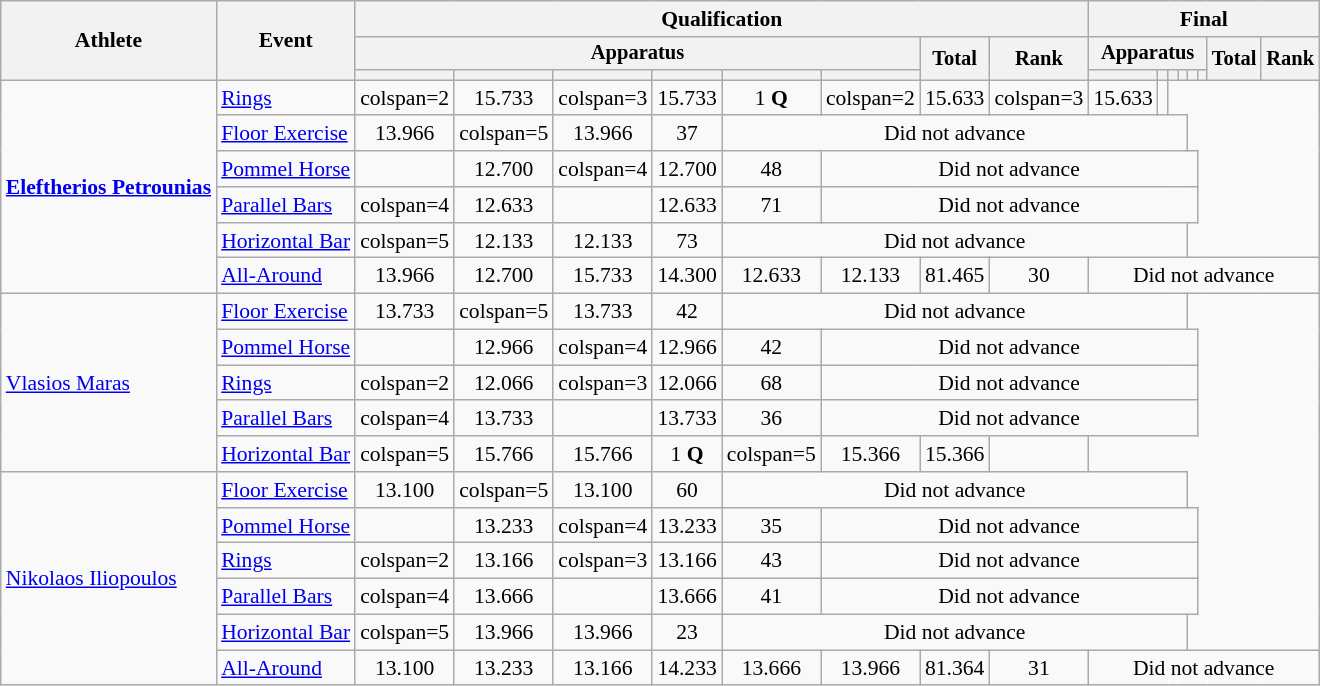<table class="wikitable" style="font-size:90%">
<tr>
<th rowspan=3>Athlete</th>
<th rowspan=3>Event</th>
<th colspan=8>Qualification</th>
<th colspan=8>Final</th>
</tr>
<tr style="font-size:95%">
<th colspan=6>Apparatus</th>
<th rowspan=2>Total</th>
<th rowspan=2>Rank</th>
<th colspan=6>Apparatus</th>
<th rowspan=2>Total</th>
<th rowspan=2>Rank</th>
</tr>
<tr style="font-size:95%">
<th></th>
<th></th>
<th></th>
<th></th>
<th></th>
<th></th>
<th></th>
<th></th>
<th></th>
<th></th>
<th></th>
<th></th>
</tr>
<tr align=center>
<td align=left rowspan=6><strong><a href='#'>Eleftherios Petrounias</a></strong></td>
<td align=left><a href='#'>Rings</a></td>
<td>colspan=2 </td>
<td>15.733</td>
<td>colspan=3 </td>
<td>15.733</td>
<td>1 <strong>Q</strong></td>
<td>colspan=2 </td>
<td>15.633</td>
<td>colspan=3 </td>
<td>15.633</td>
<td></td>
</tr>
<tr align=center>
<td align=left><a href='#'>Floor Exercise</a></td>
<td>13.966</td>
<td>colspan=5 </td>
<td>13.966</td>
<td>37</td>
<td colspan=8>Did not advance</td>
</tr>
<tr align=center>
<td align=left><a href='#'>Pommel Horse</a></td>
<td></td>
<td>12.700</td>
<td>colspan=4 </td>
<td>12.700</td>
<td>48</td>
<td colspan=8>Did not advance</td>
</tr>
<tr align=center>
<td align=left><a href='#'>Parallel Bars</a></td>
<td>colspan=4 </td>
<td>12.633</td>
<td></td>
<td>12.633</td>
<td>71</td>
<td colspan=8>Did not advance</td>
</tr>
<tr align=center>
<td align=left><a href='#'>Horizontal Bar</a></td>
<td>colspan=5 </td>
<td>12.133</td>
<td>12.133</td>
<td>73</td>
<td colspan=8>Did not advance</td>
</tr>
<tr align=center>
<td align=left><a href='#'>All-Around</a></td>
<td>13.966</td>
<td>12.700</td>
<td>15.733</td>
<td>14.300</td>
<td>12.633</td>
<td>12.133</td>
<td>81.465</td>
<td>30</td>
<td colspan=8>Did not advance</td>
</tr>
<tr align=center>
<td align=left rowspan=5><a href='#'>Vlasios Maras</a></td>
<td align=left><a href='#'>Floor Exercise</a></td>
<td>13.733</td>
<td>colspan=5 </td>
<td>13.733</td>
<td>42</td>
<td colspan=8>Did not advance</td>
</tr>
<tr align=center>
<td align=left><a href='#'>Pommel Horse</a></td>
<td></td>
<td>12.966</td>
<td>colspan=4 </td>
<td>12.966</td>
<td>42</td>
<td colspan=8>Did not advance</td>
</tr>
<tr align=center>
<td align=left><a href='#'>Rings</a></td>
<td>colspan=2 </td>
<td>12.066</td>
<td>colspan=3 </td>
<td>12.066</td>
<td>68</td>
<td colspan=8>Did not advance</td>
</tr>
<tr align=center>
<td align=left><a href='#'>Parallel Bars</a></td>
<td>colspan=4 </td>
<td>13.733</td>
<td></td>
<td>13.733</td>
<td>36</td>
<td colspan=8>Did not advance</td>
</tr>
<tr align=center>
<td align=left><a href='#'>Horizontal Bar</a></td>
<td>colspan=5 </td>
<td>15.766</td>
<td>15.766</td>
<td>1 <strong>Q</strong></td>
<td>colspan=5 </td>
<td>15.366</td>
<td>15.366</td>
<td></td>
</tr>
<tr align=center>
<td align=left rowspan=6><a href='#'>Nikolaos Iliopoulos</a></td>
<td align=left><a href='#'>Floor Exercise</a></td>
<td>13.100</td>
<td>colspan=5 </td>
<td>13.100</td>
<td>60</td>
<td colspan=8>Did not advance</td>
</tr>
<tr align=center>
<td align=left><a href='#'>Pommel Horse</a></td>
<td></td>
<td>13.233</td>
<td>colspan=4 </td>
<td>13.233</td>
<td>35</td>
<td colspan=8>Did not advance</td>
</tr>
<tr align=center>
<td align=left><a href='#'>Rings</a></td>
<td>colspan=2 </td>
<td>13.166</td>
<td>colspan=3 </td>
<td>13.166</td>
<td>43</td>
<td colspan=8>Did not advance</td>
</tr>
<tr align=center>
<td align=left><a href='#'>Parallel Bars</a></td>
<td>colspan=4 </td>
<td>13.666</td>
<td></td>
<td>13.666</td>
<td>41</td>
<td colspan=8>Did not advance</td>
</tr>
<tr align=center>
<td align=left><a href='#'>Horizontal Bar</a></td>
<td>colspan=5 </td>
<td>13.966</td>
<td>13.966</td>
<td>23</td>
<td colspan=8>Did not advance</td>
</tr>
<tr align=center>
<td align=left><a href='#'>All-Around</a></td>
<td>13.100</td>
<td>13.233</td>
<td>13.166</td>
<td>14.233</td>
<td>13.666</td>
<td>13.966</td>
<td>81.364</td>
<td>31</td>
<td colspan=8>Did not advance</td>
</tr>
</table>
